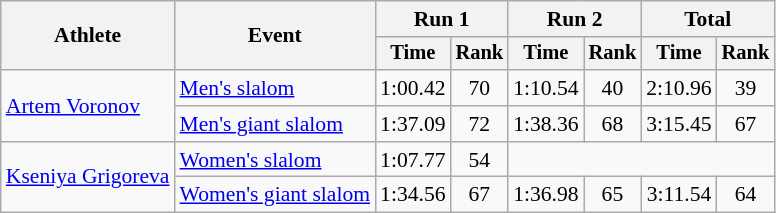<table class="wikitable" style="font-size:90%">
<tr>
<th rowspan=2>Athlete</th>
<th rowspan=2>Event</th>
<th colspan=2>Run 1</th>
<th colspan=2>Run 2</th>
<th colspan=2>Total</th>
</tr>
<tr style="font-size:95%">
<th>Time</th>
<th>Rank</th>
<th>Time</th>
<th>Rank</th>
<th>Time</th>
<th>Rank</th>
</tr>
<tr align=center>
<td align=left rowspan=2><a href='#'>Artem Voronov</a></td>
<td align=left><a href='#'>Men's slalom</a></td>
<td>1:00.42</td>
<td>70</td>
<td>1:10.54</td>
<td>40</td>
<td>2:10.96</td>
<td>39</td>
</tr>
<tr align=center>
<td align=left><a href='#'>Men's giant slalom</a></td>
<td>1:37.09</td>
<td>72</td>
<td>1:38.36</td>
<td>68</td>
<td>3:15.45</td>
<td>67</td>
</tr>
<tr align=center>
<td align=left rowspan=2><a href='#'>Kseniya Grigoreva</a></td>
<td align=left><a href='#'>Women's slalom</a></td>
<td>1:07.77</td>
<td>54</td>
<td colspan=4></td>
</tr>
<tr align=center>
<td align=left><a href='#'>Women's giant slalom</a></td>
<td>1:34.56</td>
<td>67</td>
<td>1:36.98</td>
<td>65</td>
<td>3:11.54</td>
<td>64</td>
</tr>
</table>
